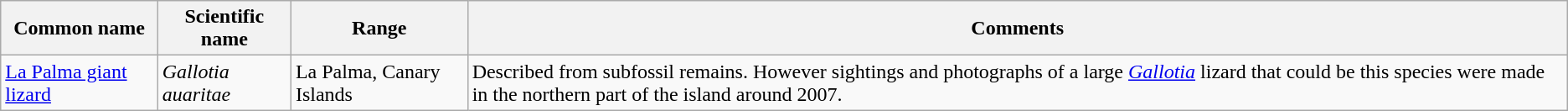<table class="wikitable">
<tr>
<th>Common name</th>
<th>Scientific name</th>
<th>Range</th>
<th class="unsortable">Comments</th>
</tr>
<tr>
<td><a href='#'>La Palma giant lizard</a></td>
<td><em>Gallotia auaritae</em></td>
<td>La Palma, Canary Islands</td>
<td>Described from subfossil remains. However sightings and photographs of a large <em><a href='#'>Gallotia</a></em> lizard that could be this species were made in the northern part of the island around 2007.</td>
</tr>
</table>
